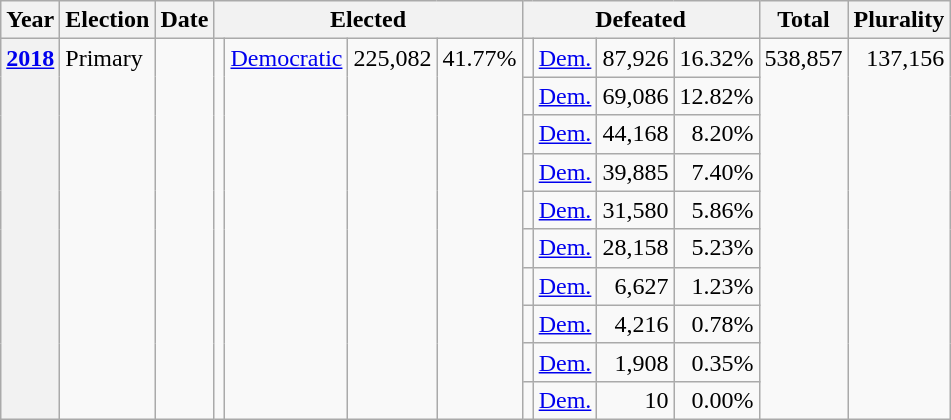<table class="wikitable">
<tr>
<th>Year</th>
<th>Election</th>
<th>Date</th>
<th colspan="4">Elected</th>
<th colspan="4">Defeated</th>
<th>Total</th>
<th>Plurality</th>
</tr>
<tr>
<th rowspan="10" valign="top"><a href='#'>2018</a></th>
<td rowspan="10" valign="top">Primary</td>
<td rowspan="10" valign="top"></td>
<td rowspan="10" valign="top"></td>
<td rowspan="10" valign="top" ><a href='#'>Democratic</a></td>
<td rowspan="10" align="right" valign="top">225,082</td>
<td rowspan="10" align="right" valign="top">41.77%</td>
<td valign="top"></td>
<td valign="top" ><a href='#'>Dem.</a></td>
<td align="right" valign="top">87,926</td>
<td align="right" valign="top">16.32%</td>
<td rowspan="10" align="right" valign="top">538,857</td>
<td rowspan="10" align="right" valign="top">137,156</td>
</tr>
<tr>
<td valign="top"></td>
<td valign="top" ><a href='#'>Dem.</a></td>
<td align="right" valign="top">69,086</td>
<td align="right" valign="top">12.82%</td>
</tr>
<tr>
<td valign="top"></td>
<td valign="top" ><a href='#'>Dem.</a></td>
<td align="right" valign="top">44,168</td>
<td align="right" valign="top">8.20%</td>
</tr>
<tr>
<td valign="top"></td>
<td valign="top" ><a href='#'>Dem.</a></td>
<td align="right" valign="top">39,885</td>
<td align="right" valign="top">7.40%</td>
</tr>
<tr>
<td valign="top"></td>
<td valign="top" ><a href='#'>Dem.</a></td>
<td align="right" valign="top">31,580</td>
<td align="right" valign="top">5.86%</td>
</tr>
<tr>
<td valign="top"></td>
<td valign="top" ><a href='#'>Dem.</a></td>
<td align="right" valign="top">28,158</td>
<td align="right" valign="top">5.23%</td>
</tr>
<tr>
<td valign="top"></td>
<td valign="top" ><a href='#'>Dem.</a></td>
<td align="right" valign="top">6,627</td>
<td align="right" valign="top">1.23%</td>
</tr>
<tr>
<td valign="top"></td>
<td valign="top" ><a href='#'>Dem.</a></td>
<td align="right" valign="top">4,216</td>
<td align="right" valign="top">0.78%</td>
</tr>
<tr>
<td valign="top"></td>
<td valign="top" ><a href='#'>Dem.</a></td>
<td align="right" valign="top">1,908</td>
<td align="right" valign="top">0.35%</td>
</tr>
<tr>
<td valign="top"></td>
<td valign="top" ><a href='#'>Dem.</a></td>
<td align="right" valign="top">10</td>
<td align="right" valign="top">0.00%</td>
</tr>
</table>
